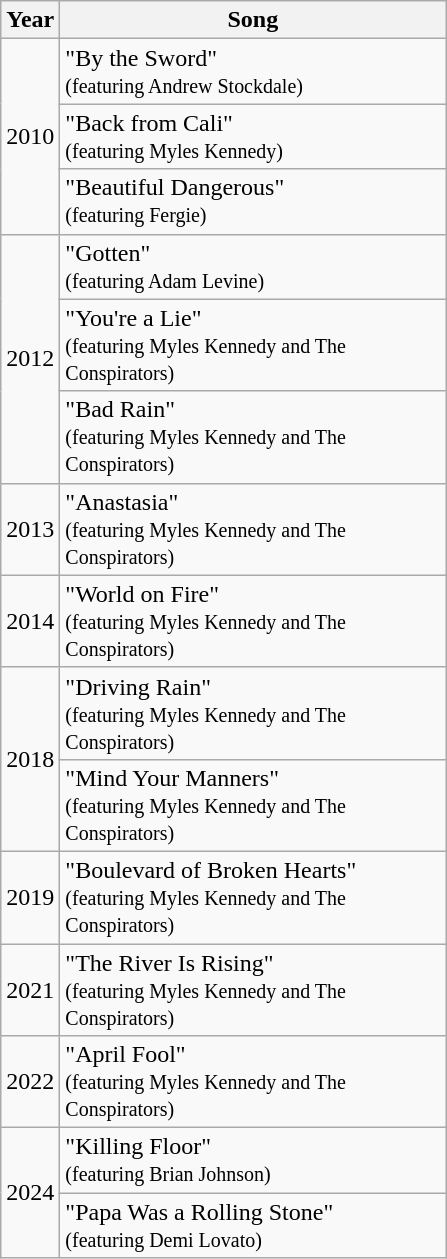<table class="wikitable">
<tr>
<th>Year</th>
<th width="250">Song</th>
</tr>
<tr>
<td rowspan="3">2010</td>
<td>"By the Sword"<br><small>(featuring Andrew Stockdale)</small></td>
</tr>
<tr>
<td>"Back from Cali"<br><small>(featuring Myles Kennedy)</small></td>
</tr>
<tr>
<td>"Beautiful Dangerous"<br><small>(featuring Fergie)</small></td>
</tr>
<tr>
<td rowspan="3">2012</td>
<td>"Gotten"<br><small>(featuring Adam Levine)</small></td>
</tr>
<tr>
<td>"You're a Lie"<br><small>(featuring Myles Kennedy and The Conspirators)</small></td>
</tr>
<tr>
<td>"Bad Rain"<br><small>(featuring Myles Kennedy and The Conspirators)</small></td>
</tr>
<tr>
<td>2013</td>
<td>"Anastasia"<br><small>(featuring Myles Kennedy and The Conspirators)</small></td>
</tr>
<tr>
<td>2014</td>
<td>"World on Fire"<br><small>(featuring Myles Kennedy and The Conspirators)</small></td>
</tr>
<tr>
<td rowspan="2">2018</td>
<td>"Driving Rain"<br><small>(featuring Myles Kennedy and The Conspirators)</small></td>
</tr>
<tr>
<td>"Mind Your Manners"<br><small>(featuring Myles Kennedy and The Conspirators)</small></td>
</tr>
<tr>
<td>2019</td>
<td>"Boulevard of Broken Hearts"<br><small>(featuring Myles Kennedy and The Conspirators)</small></td>
</tr>
<tr>
<td>2021</td>
<td>"The River Is Rising"<br><small>(featuring Myles Kennedy and The Conspirators)</small></td>
</tr>
<tr>
<td>2022</td>
<td>"April Fool"<br><small>(featuring Myles Kennedy and The Conspirators)</small></td>
</tr>
<tr>
<td rowspan="2">2024</td>
<td>"Killing Floor"<br><small>(featuring Brian Johnson)</small></td>
</tr>
<tr>
<td>"Papa Was a Rolling Stone"<br><small>(featuring Demi Lovato)</small></td>
</tr>
</table>
